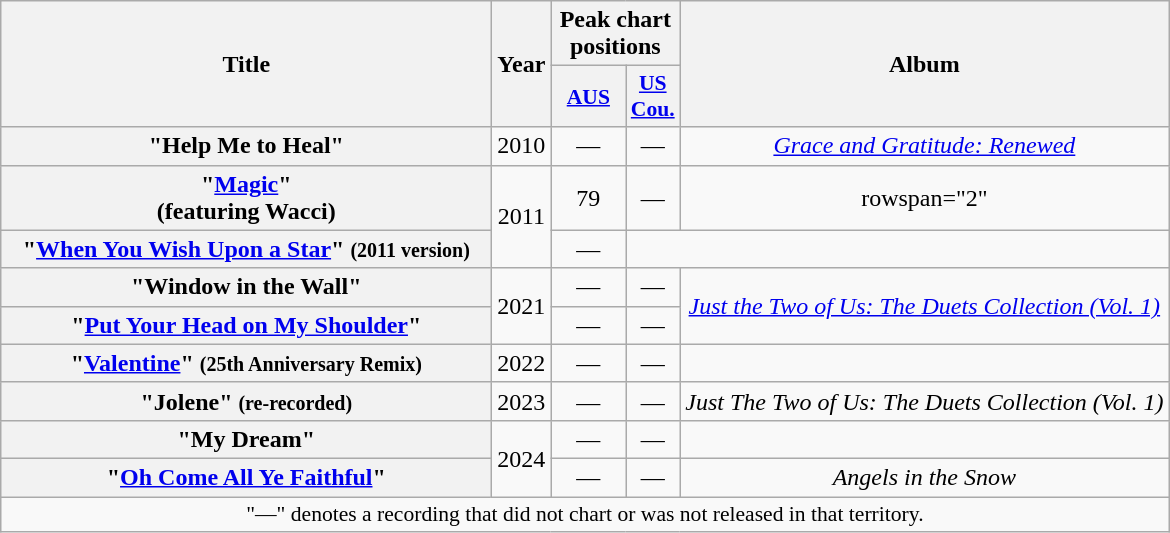<table class="wikitable plainrowheaders" style="text-align:center;">
<tr>
<th scope="col" rowspan="2" style="width:20em;">Title</th>
<th scope="col" rowspan="2">Year</th>
<th scope="col" colspan="2">Peak chart positions</th>
<th scope="col" rowspan="2">Album</th>
</tr>
<tr>
<th scope="col" style="width:3em;font-size:90%;"><a href='#'>AUS</a><br></th>
<th scope="col" style="width:2em;font-size:90%;"><a href='#'>US<br>Cou.</a></th>
</tr>
<tr>
<th scope="row">"Help Me to Heal"</th>
<td>2010</td>
<td>—</td>
<td>—</td>
<td><em><a href='#'>Grace and Gratitude: Renewed</a></em></td>
</tr>
<tr>
<th scope="row">"<a href='#'>Magic</a>" <br><span>(featuring Wacci)</span></th>
<td rowspan="2">2011</td>
<td>79</td>
<td>—</td>
<td>rowspan="2" </td>
</tr>
<tr>
<th scope="row">"<a href='#'>When You Wish Upon a Star</a>" <small>(2011 version)</small></th>
<td>—</td>
</tr>
<tr>
<th scope="row">"Window in the Wall"<br></th>
<td rowspan="2">2021</td>
<td>—</td>
<td>—</td>
<td rowspan="2"><em><a href='#'>Just the Two of Us: The Duets Collection (Vol. 1)</a></em></td>
</tr>
<tr>
<th scope="row">"<a href='#'>Put Your Head on My Shoulder</a>"<br></th>
<td>—</td>
<td>—</td>
</tr>
<tr>
<th scope="row">"<a href='#'>Valentine</a>" <small>(25th Anniversary Remix)</small><br></th>
<td>2022</td>
<td>—</td>
<td>—</td>
<td></td>
</tr>
<tr>
<th scope="row">"Jolene" <small>(re-recorded)</small><br></th>
<td>2023</td>
<td>—</td>
<td>—</td>
<td><em>Just The Two of Us: The Duets Collection (Vol. 1)</em></td>
</tr>
<tr>
<th scope="row">"My Dream"<br></th>
<td rowspan="2">2024</td>
<td>—</td>
<td>—</td>
<td></td>
</tr>
<tr>
<th scope="row">"<a href='#'>Oh Come All Ye Faithful</a>"<br></th>
<td>—</td>
<td>—</td>
<td><em>Angels in the Snow</em></td>
</tr>
<tr>
<td colspan="5" style="font-size:90%">"—" denotes a recording that did not chart or was not released in that territory.</td>
</tr>
</table>
